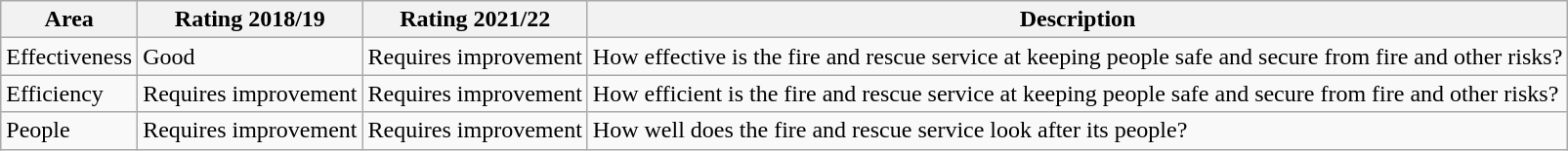<table class="wikitable">
<tr>
<th>Area</th>
<th>Rating 2018/19</th>
<th>Rating 2021/22</th>
<th>Description</th>
</tr>
<tr>
<td>Effectiveness</td>
<td>Good</td>
<td>Requires improvement</td>
<td>How effective is the fire and rescue service at keeping people safe and secure from fire and other risks?</td>
</tr>
<tr>
<td>Efficiency</td>
<td>Requires improvement</td>
<td>Requires improvement</td>
<td>How efficient is the fire and rescue service at keeping people safe and secure from fire and other risks?</td>
</tr>
<tr>
<td>People</td>
<td>Requires improvement</td>
<td>Requires improvement</td>
<td>How well does the fire and rescue service look after its people?</td>
</tr>
</table>
